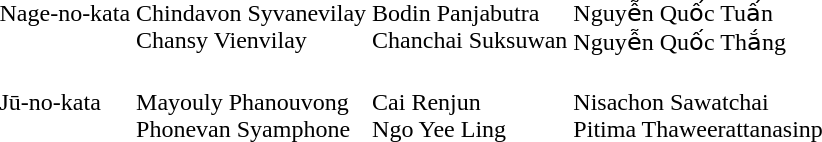<table>
<tr>
<td>Nage-no-kata</td>
<td nowrap=true><br>Chindavon Syvanevilay<br>Chansy Vienvilay</td>
<td nowrap=true><br>Bodin Panjabutra<br>Chanchai Suksuwan</td>
<td><br>Nguyễn Quốc Tuấn<br>Nguyễn Quốc Thắng</td>
</tr>
<tr>
<td>Jū-no-kata</td>
<td><br>Mayouly Phanouvong<br>Phonevan Syamphone</td>
<td><br>Cai Renjun<br>Ngo Yee Ling</td>
<td nowrap=true><br>Nisachon Sawatchai<br>Pitima Thaweerattanasinp</td>
</tr>
</table>
